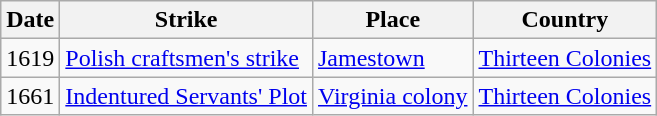<table class="wikitable sortable">
<tr>
<th>Date</th>
<th>Strike</th>
<th>Place</th>
<th>Country</th>
</tr>
<tr>
<td>1619</td>
<td><a href='#'>Polish craftsmen's strike</a></td>
<td><a href='#'>Jamestown</a></td>
<td><a href='#'>Thirteen Colonies</a></td>
</tr>
<tr>
<td>1661</td>
<td><a href='#'>Indentured Servants' Plot</a></td>
<td><a href='#'>Virginia colony</a></td>
<td><a href='#'>Thirteen Colonies</a></td>
</tr>
</table>
